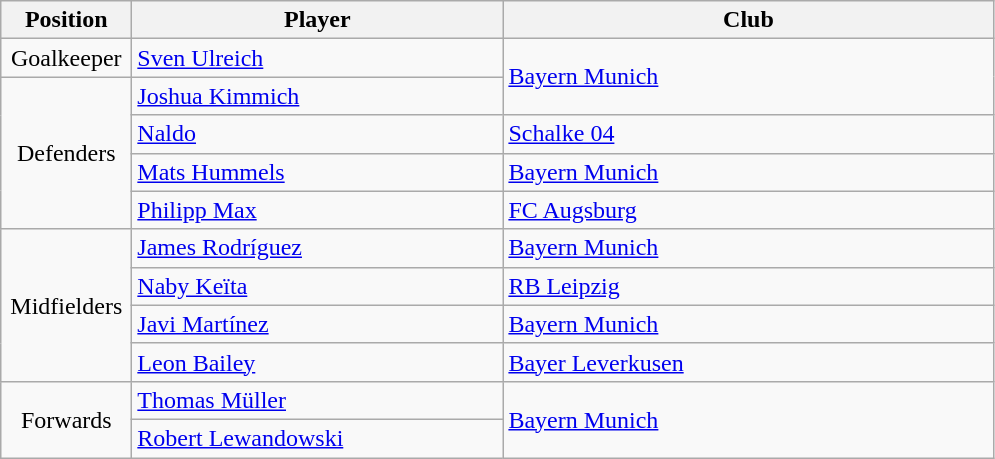<table class="wikitable">
<tr>
<th style="width:5em">Position</th>
<th style="width:15em">Player</th>
<th style="width:20em">Club</th>
</tr>
<tr>
<td style="text-align:center">Goalkeeper</td>
<td> <a href='#'>Sven Ulreich</a></td>
<td rowspan=2><a href='#'>Bayern Munich</a></td>
</tr>
<tr>
<td rowspan="4" style="text-align:center">Defenders</td>
<td> <a href='#'>Joshua Kimmich</a></td>
</tr>
<tr>
<td> <a href='#'>Naldo</a></td>
<td><a href='#'>Schalke 04</a></td>
</tr>
<tr>
<td> <a href='#'>Mats Hummels</a></td>
<td><a href='#'>Bayern Munich</a></td>
</tr>
<tr>
<td> <a href='#'>Philipp Max</a></td>
<td><a href='#'>FC Augsburg</a></td>
</tr>
<tr>
<td rowspan="4" style="text-align:center">Midfielders</td>
<td> <a href='#'>James Rodríguez</a></td>
<td><a href='#'>Bayern Munich</a></td>
</tr>
<tr>
<td> <a href='#'>Naby Keïta</a></td>
<td><a href='#'>RB Leipzig</a></td>
</tr>
<tr>
<td> <a href='#'>Javi Martínez</a></td>
<td><a href='#'>Bayern Munich</a></td>
</tr>
<tr>
<td> <a href='#'>Leon Bailey</a></td>
<td><a href='#'>Bayer Leverkusen</a></td>
</tr>
<tr>
<td rowspan="2" style="text-align:center">Forwards</td>
<td> <a href='#'>Thomas Müller</a></td>
<td rowspan=2><a href='#'>Bayern Munich</a></td>
</tr>
<tr>
<td> <a href='#'>Robert Lewandowski</a></td>
</tr>
</table>
